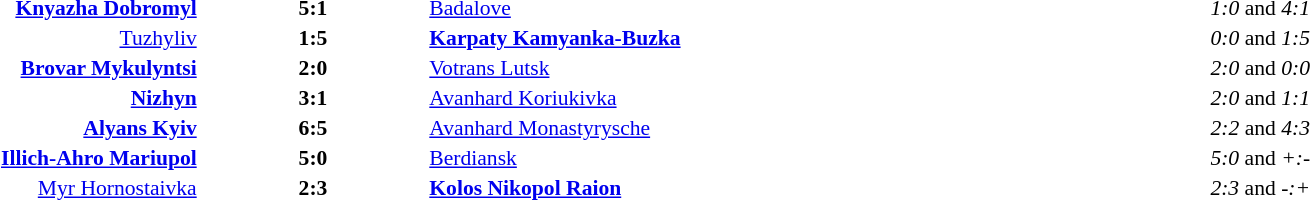<table width=100% cellspacing=1>
<tr>
<th width=20%></th>
<th width=12%></th>
<th width=20%></th>
<th></th>
</tr>
<tr style=font-size:90%>
<td align=right><strong><a href='#'>Knyazha Dobromyl</a></strong></td>
<td align=center><strong>5:1</strong></td>
<td><a href='#'>Badalove</a></td>
<td align=center><em>1:0</em> and <em>4:1</em></td>
</tr>
<tr style=font-size:90%>
<td align=right><a href='#'>Tuzhyliv</a></td>
<td align=center><strong>1:5</strong></td>
<td><strong><a href='#'>Karpaty Kamyanka-Buzka</a></strong></td>
<td align=center><em>0:0</em> and <em>1:5</em></td>
</tr>
<tr style=font-size:90%>
<td align=right><strong><a href='#'>Brovar Mykulyntsi</a></strong></td>
<td align=center><strong>2:0</strong></td>
<td><a href='#'>Votrans Lutsk</a></td>
<td align=center><em>2:0</em> and <em>0:0</em></td>
</tr>
<tr style=font-size:90%>
<td align=right><strong><a href='#'>Nizhyn</a></strong></td>
<td align=center><strong>3:1</strong></td>
<td><a href='#'>Avanhard Koriukivka</a></td>
<td align=center><em>2:0</em> and <em>1:1</em></td>
</tr>
<tr style=font-size:90%>
<td align=right><strong><a href='#'>Alyans Kyiv</a></strong></td>
<td align=center><strong>6:5</strong></td>
<td><a href='#'>Avanhard Monastyrysche</a></td>
<td align=center><em>2:2</em> and <em>4:3</em></td>
</tr>
<tr style=font-size:90%>
<td align=right><strong><a href='#'>Illich-Ahro Mariupol</a></strong></td>
<td align=center><strong>5:0</strong></td>
<td><a href='#'>Berdiansk</a></td>
<td align=center><em>5:0</em> and <em>+:-</em></td>
</tr>
<tr style=font-size:90%>
<td align=right><a href='#'>Myr Hornostaivka</a></td>
<td align=center><strong>2:3</strong></td>
<td><strong><a href='#'>Kolos Nikopol Raion</a></strong></td>
<td align=center><em>2:3</em> and <em>-:+</em></td>
</tr>
</table>
